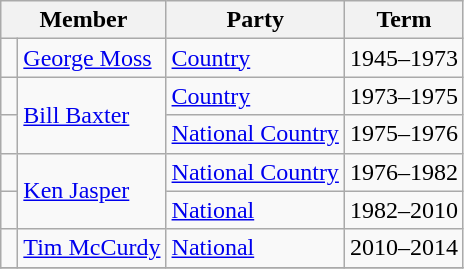<table class="wikitable">
<tr>
<th colspan="2">Member</th>
<th>Party</th>
<th>Term</th>
</tr>
<tr>
<td> </td>
<td><a href='#'>George Moss</a></td>
<td><a href='#'>Country</a></td>
<td>1945–1973</td>
</tr>
<tr>
<td> </td>
<td rowspan="2"><a href='#'>Bill Baxter</a></td>
<td><a href='#'>Country</a></td>
<td>1973–1975</td>
</tr>
<tr>
<td> </td>
<td><a href='#'>National Country</a></td>
<td>1975–1976</td>
</tr>
<tr>
<td> </td>
<td rowspan="2"><a href='#'>Ken Jasper</a></td>
<td><a href='#'>National Country</a></td>
<td>1976–1982</td>
</tr>
<tr>
<td> </td>
<td><a href='#'>National</a></td>
<td>1982–2010</td>
</tr>
<tr>
<td> </td>
<td><a href='#'>Tim McCurdy</a></td>
<td><a href='#'>National</a></td>
<td>2010–2014</td>
</tr>
<tr>
</tr>
</table>
